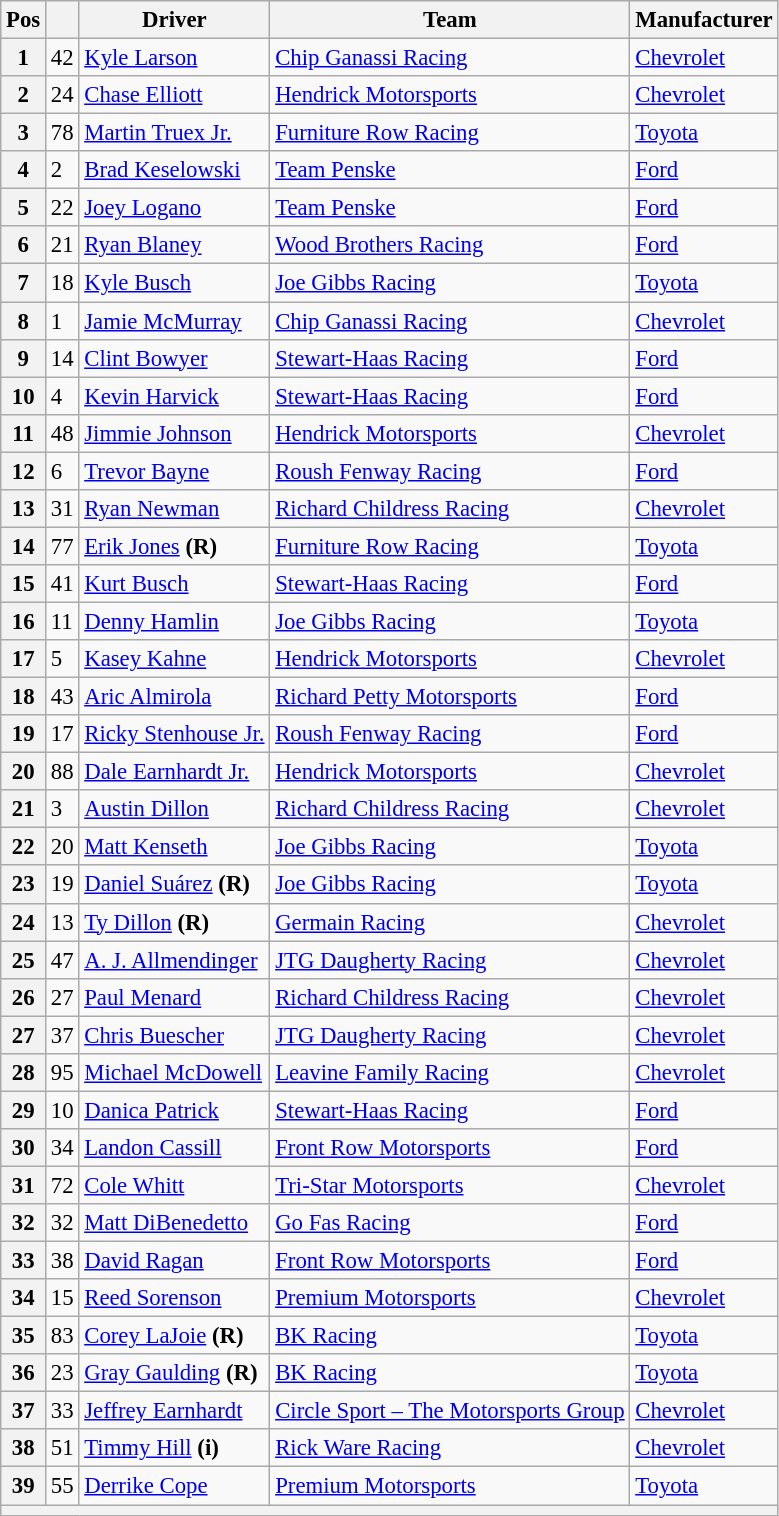<table class="wikitable" style="font-size:95%">
<tr>
<th>Pos</th>
<th></th>
<th>Driver</th>
<th>Team</th>
<th>Manufacturer</th>
</tr>
<tr>
<th>1</th>
<td>42</td>
<td><a href='#'>Kyle Larson</a></td>
<td><a href='#'>Chip Ganassi Racing</a></td>
<td><a href='#'>Chevrolet</a></td>
</tr>
<tr>
<th>2</th>
<td>24</td>
<td><a href='#'>Chase Elliott</a></td>
<td><a href='#'>Hendrick Motorsports</a></td>
<td><a href='#'>Chevrolet</a></td>
</tr>
<tr>
<th>3</th>
<td>78</td>
<td><a href='#'>Martin Truex Jr.</a></td>
<td><a href='#'>Furniture Row Racing</a></td>
<td><a href='#'>Toyota</a></td>
</tr>
<tr>
<th>4</th>
<td>2</td>
<td><a href='#'>Brad Keselowski</a></td>
<td><a href='#'>Team Penske</a></td>
<td><a href='#'>Ford</a></td>
</tr>
<tr>
<th>5</th>
<td>22</td>
<td><a href='#'>Joey Logano</a></td>
<td><a href='#'>Team Penske</a></td>
<td><a href='#'>Ford</a></td>
</tr>
<tr>
<th>6</th>
<td>21</td>
<td><a href='#'>Ryan Blaney</a></td>
<td><a href='#'>Wood Brothers Racing</a></td>
<td><a href='#'>Ford</a></td>
</tr>
<tr>
<th>7</th>
<td>18</td>
<td><a href='#'>Kyle Busch</a></td>
<td><a href='#'>Joe Gibbs Racing</a></td>
<td><a href='#'>Toyota</a></td>
</tr>
<tr>
<th>8</th>
<td>1</td>
<td><a href='#'>Jamie McMurray</a></td>
<td><a href='#'>Chip Ganassi Racing</a></td>
<td><a href='#'>Chevrolet</a></td>
</tr>
<tr>
<th>9</th>
<td>14</td>
<td><a href='#'>Clint Bowyer</a></td>
<td><a href='#'>Stewart-Haas Racing</a></td>
<td><a href='#'>Ford</a></td>
</tr>
<tr>
<th>10</th>
<td>4</td>
<td><a href='#'>Kevin Harvick</a></td>
<td><a href='#'>Stewart-Haas Racing</a></td>
<td><a href='#'>Ford</a></td>
</tr>
<tr>
<th>11</th>
<td>48</td>
<td><a href='#'>Jimmie Johnson</a></td>
<td><a href='#'>Hendrick Motorsports</a></td>
<td><a href='#'>Chevrolet</a></td>
</tr>
<tr>
<th>12</th>
<td>6</td>
<td><a href='#'>Trevor Bayne</a></td>
<td><a href='#'>Roush Fenway Racing</a></td>
<td><a href='#'>Ford</a></td>
</tr>
<tr>
<th>13</th>
<td>31</td>
<td><a href='#'>Ryan Newman</a></td>
<td><a href='#'>Richard Childress Racing</a></td>
<td><a href='#'>Chevrolet</a></td>
</tr>
<tr>
<th>14</th>
<td>77</td>
<td><a href='#'>Erik Jones</a> <strong>(R)</strong></td>
<td><a href='#'>Furniture Row Racing</a></td>
<td><a href='#'>Toyota</a></td>
</tr>
<tr>
<th>15</th>
<td>41</td>
<td><a href='#'>Kurt Busch</a></td>
<td><a href='#'>Stewart-Haas Racing</a></td>
<td><a href='#'>Ford</a></td>
</tr>
<tr>
<th>16</th>
<td>11</td>
<td><a href='#'>Denny Hamlin</a></td>
<td><a href='#'>Joe Gibbs Racing</a></td>
<td><a href='#'>Toyota</a></td>
</tr>
<tr>
<th>17</th>
<td>5</td>
<td><a href='#'>Kasey Kahne</a></td>
<td><a href='#'>Hendrick Motorsports</a></td>
<td><a href='#'>Chevrolet</a></td>
</tr>
<tr>
<th>18</th>
<td>43</td>
<td><a href='#'>Aric Almirola</a></td>
<td><a href='#'>Richard Petty Motorsports</a></td>
<td><a href='#'>Ford</a></td>
</tr>
<tr>
<th>19</th>
<td>17</td>
<td><a href='#'>Ricky Stenhouse Jr.</a></td>
<td><a href='#'>Roush Fenway Racing</a></td>
<td><a href='#'>Ford</a></td>
</tr>
<tr>
<th>20</th>
<td>88</td>
<td><a href='#'>Dale Earnhardt Jr.</a></td>
<td><a href='#'>Hendrick Motorsports</a></td>
<td><a href='#'>Chevrolet</a></td>
</tr>
<tr>
<th>21</th>
<td>3</td>
<td><a href='#'>Austin Dillon</a></td>
<td><a href='#'>Richard Childress Racing</a></td>
<td><a href='#'>Chevrolet</a></td>
</tr>
<tr>
<th>22</th>
<td>20</td>
<td><a href='#'>Matt Kenseth</a></td>
<td><a href='#'>Joe Gibbs Racing</a></td>
<td><a href='#'>Toyota</a></td>
</tr>
<tr>
<th>23</th>
<td>19</td>
<td><a href='#'>Daniel Suárez</a> <strong>(R)</strong></td>
<td><a href='#'>Joe Gibbs Racing</a></td>
<td><a href='#'>Toyota</a></td>
</tr>
<tr>
<th>24</th>
<td>13</td>
<td><a href='#'>Ty Dillon</a> <strong>(R)</strong></td>
<td><a href='#'>Germain Racing</a></td>
<td><a href='#'>Chevrolet</a></td>
</tr>
<tr>
<th>25</th>
<td>47</td>
<td><a href='#'>A. J. Allmendinger</a></td>
<td><a href='#'>JTG Daugherty Racing</a></td>
<td><a href='#'>Chevrolet</a></td>
</tr>
<tr>
<th>26</th>
<td>27</td>
<td><a href='#'>Paul Menard</a></td>
<td><a href='#'>Richard Childress Racing</a></td>
<td><a href='#'>Chevrolet</a></td>
</tr>
<tr>
<th>27</th>
<td>37</td>
<td><a href='#'>Chris Buescher</a></td>
<td><a href='#'>JTG Daugherty Racing</a></td>
<td><a href='#'>Chevrolet</a></td>
</tr>
<tr>
<th>28</th>
<td>95</td>
<td><a href='#'>Michael McDowell</a></td>
<td><a href='#'>Leavine Family Racing</a></td>
<td><a href='#'>Chevrolet</a></td>
</tr>
<tr>
<th>29</th>
<td>10</td>
<td><a href='#'>Danica Patrick</a></td>
<td><a href='#'>Stewart-Haas Racing</a></td>
<td><a href='#'>Ford</a></td>
</tr>
<tr>
<th>30</th>
<td>34</td>
<td><a href='#'>Landon Cassill</a></td>
<td><a href='#'>Front Row Motorsports</a></td>
<td><a href='#'>Ford</a></td>
</tr>
<tr>
<th>31</th>
<td>72</td>
<td><a href='#'>Cole Whitt</a></td>
<td><a href='#'>Tri-Star Motorsports</a></td>
<td><a href='#'>Chevrolet</a></td>
</tr>
<tr>
<th>32</th>
<td>32</td>
<td><a href='#'>Matt DiBenedetto</a></td>
<td><a href='#'>Go Fas Racing</a></td>
<td><a href='#'>Ford</a></td>
</tr>
<tr>
<th>33</th>
<td>38</td>
<td><a href='#'>David Ragan</a></td>
<td><a href='#'>Front Row Motorsports</a></td>
<td><a href='#'>Ford</a></td>
</tr>
<tr>
<th>34</th>
<td>15</td>
<td><a href='#'>Reed Sorenson</a></td>
<td><a href='#'>Premium Motorsports</a></td>
<td><a href='#'>Chevrolet</a></td>
</tr>
<tr>
<th>35</th>
<td>83</td>
<td><a href='#'>Corey LaJoie</a> <strong>(R)</strong></td>
<td><a href='#'>BK Racing</a></td>
<td><a href='#'>Toyota</a></td>
</tr>
<tr>
<th>36</th>
<td>23</td>
<td><a href='#'>Gray Gaulding</a> <strong>(R)</strong></td>
<td><a href='#'>BK Racing</a></td>
<td><a href='#'>Toyota</a></td>
</tr>
<tr>
<th>37</th>
<td>33</td>
<td><a href='#'>Jeffrey Earnhardt</a></td>
<td><a href='#'>Circle Sport – The Motorsports Group</a></td>
<td><a href='#'>Chevrolet</a></td>
</tr>
<tr>
<th>38</th>
<td>51</td>
<td><a href='#'>Timmy Hill</a> <strong>(i)</strong></td>
<td><a href='#'>Rick Ware Racing</a></td>
<td><a href='#'>Chevrolet</a></td>
</tr>
<tr>
<th>39</th>
<td>55</td>
<td><a href='#'>Derrike Cope</a></td>
<td><a href='#'>Premium Motorsports</a></td>
<td><a href='#'>Toyota</a></td>
</tr>
<tr>
<th colspan="8"></th>
</tr>
</table>
